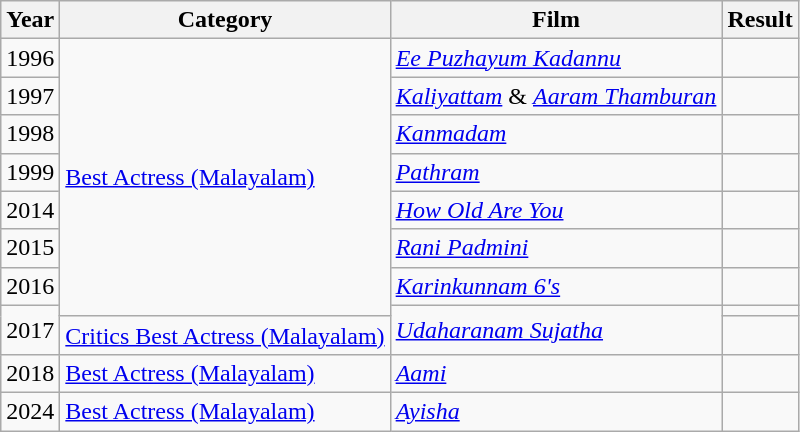<table class="wikitable">
<tr>
<th>Year</th>
<th>Category</th>
<th>Film</th>
<th>Result</th>
</tr>
<tr>
<td>1996</td>
<td rowspan="8"><a href='#'>Best Actress (Malayalam)</a></td>
<td><em><a href='#'>Ee Puzhayum Kadannu</a></em></td>
<td></td>
</tr>
<tr>
<td>1997</td>
<td><em><a href='#'>Kaliyattam</a></em> & <em><a href='#'>Aaram Thamburan</a></em></td>
<td></td>
</tr>
<tr>
<td>1998</td>
<td><em><a href='#'>Kanmadam</a></em></td>
<td></td>
</tr>
<tr>
<td>1999</td>
<td><em><a href='#'>Pathram</a></em></td>
<td></td>
</tr>
<tr>
<td>2014</td>
<td><em><a href='#'>How Old Are You</a></em></td>
<td></td>
</tr>
<tr>
<td>2015</td>
<td><em><a href='#'>Rani Padmini</a></em></td>
<td></td>
</tr>
<tr>
<td>2016</td>
<td><em><a href='#'>Karinkunnam 6's</a></em></td>
<td></td>
</tr>
<tr>
<td rowspan="2">2017</td>
<td rowspan="2"><em><a href='#'>Udaharanam Sujatha</a></em></td>
<td></td>
</tr>
<tr>
<td><a href='#'>Critics Best Actress (Malayalam)</a></td>
<td></td>
</tr>
<tr>
<td>2018</td>
<td><a href='#'>Best Actress (Malayalam)</a></td>
<td><em><a href='#'>Aami</a></em></td>
<td></td>
</tr>
<tr>
<td>2024</td>
<td><a href='#'>Best Actress (Malayalam)</a></td>
<td><em><a href='#'>Ayisha</a></em></td>
<td> </td>
</tr>
</table>
